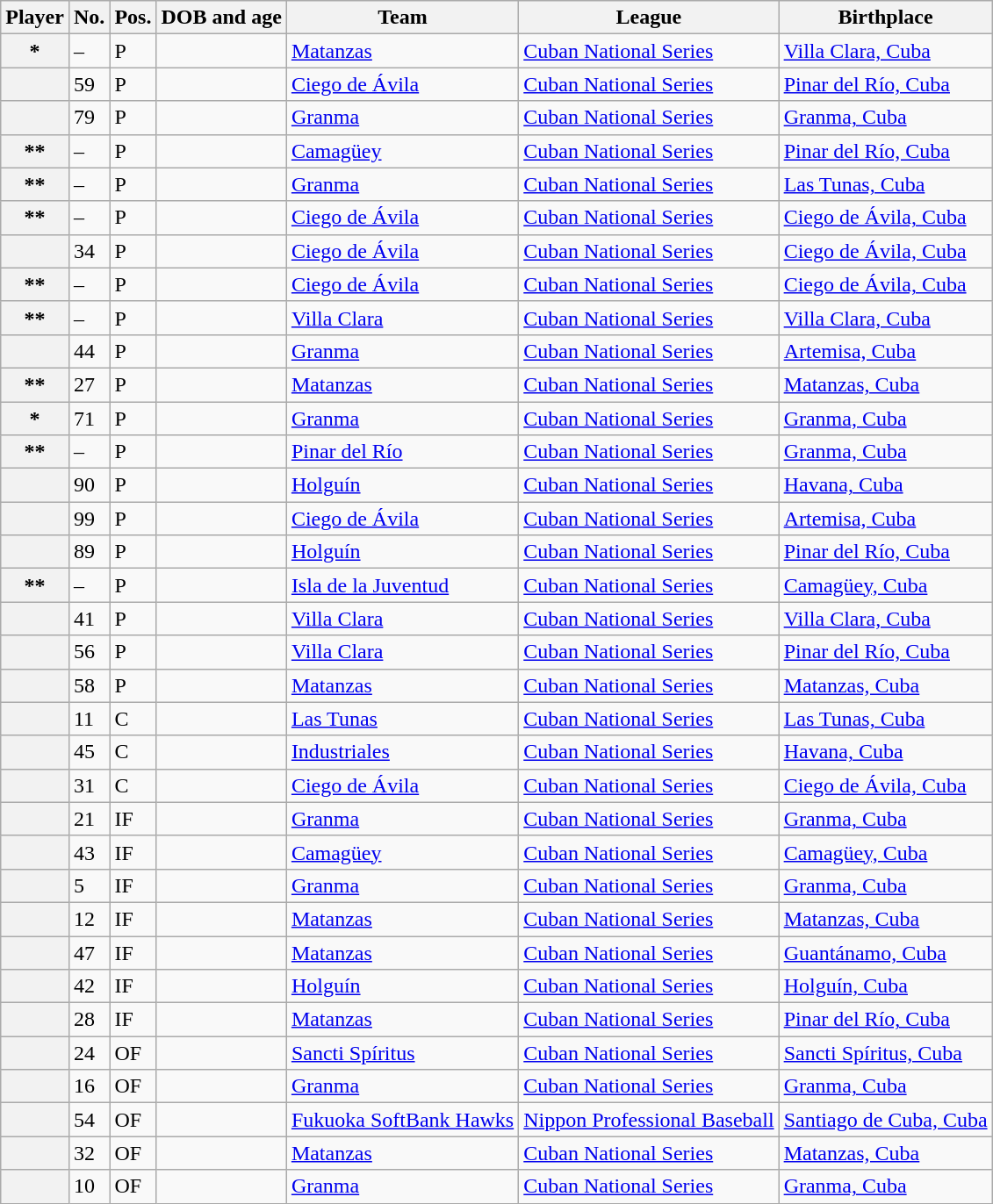<table class="wikitable plainrowheaders sortable">
<tr>
<th scope="col">Player</th>
<th scope="col">No.</th>
<th scope="col">Pos.</th>
<th scope="col">DOB and age</th>
<th scope="col">Team</th>
<th scope="col">League</th>
<th scope="col">Birthplace</th>
</tr>
<tr>
<th scope="row">*</th>
<td>–</td>
<td>P</td>
<td></td>
<td> <a href='#'>Matanzas</a></td>
<td><a href='#'>Cuban National Series</a></td>
<td> <a href='#'>Villa Clara, Cuba</a></td>
</tr>
<tr>
<th scope="row"></th>
<td>59</td>
<td>P</td>
<td></td>
<td> <a href='#'>Ciego de Ávila</a></td>
<td><a href='#'>Cuban National Series</a></td>
<td> <a href='#'>Pinar del Río, Cuba</a></td>
</tr>
<tr>
<th scope="row"></th>
<td>79</td>
<td>P</td>
<td></td>
<td> <a href='#'>Granma</a></td>
<td><a href='#'>Cuban National Series</a></td>
<td> <a href='#'>Granma, Cuba</a></td>
</tr>
<tr>
<th scope="row">**</th>
<td>–</td>
<td>P</td>
<td></td>
<td> <a href='#'>Camagüey</a></td>
<td><a href='#'>Cuban National Series</a></td>
<td> <a href='#'>Pinar del Río, Cuba</a></td>
</tr>
<tr>
<th scope="row">**</th>
<td>–</td>
<td>P</td>
<td></td>
<td> <a href='#'>Granma</a></td>
<td><a href='#'>Cuban National Series</a></td>
<td> <a href='#'>Las Tunas, Cuba</a></td>
</tr>
<tr>
<th scope="row">**</th>
<td>–</td>
<td>P</td>
<td></td>
<td> <a href='#'>Ciego de Ávila</a></td>
<td><a href='#'>Cuban National Series</a></td>
<td> <a href='#'>Ciego de Ávila, Cuba</a></td>
</tr>
<tr>
<th scope="row"></th>
<td>34</td>
<td>P</td>
<td></td>
<td> <a href='#'>Ciego de Ávila</a></td>
<td><a href='#'>Cuban National Series</a></td>
<td> <a href='#'>Ciego de Ávila, Cuba</a></td>
</tr>
<tr>
<th scope="row">**</th>
<td>–</td>
<td>P</td>
<td></td>
<td> <a href='#'>Ciego de Ávila</a></td>
<td><a href='#'>Cuban National Series</a></td>
<td> <a href='#'>Ciego de Ávila, Cuba</a></td>
</tr>
<tr>
<th scope="row">**</th>
<td>–</td>
<td>P</td>
<td></td>
<td> <a href='#'>Villa Clara</a></td>
<td><a href='#'>Cuban National Series</a></td>
<td> <a href='#'>Villa Clara, Cuba</a></td>
</tr>
<tr>
<th scope="row"></th>
<td>44</td>
<td>P</td>
<td></td>
<td> <a href='#'>Granma</a></td>
<td><a href='#'>Cuban National Series</a></td>
<td> <a href='#'>Artemisa, Cuba</a></td>
</tr>
<tr>
<th scope="row">**</th>
<td>27</td>
<td>P</td>
<td></td>
<td> <a href='#'>Matanzas</a></td>
<td><a href='#'>Cuban National Series</a></td>
<td> <a href='#'>Matanzas, Cuba</a></td>
</tr>
<tr>
<th scope="row">*</th>
<td>71</td>
<td>P</td>
<td></td>
<td> <a href='#'>Granma</a></td>
<td><a href='#'>Cuban National Series</a></td>
<td> <a href='#'>Granma, Cuba</a></td>
</tr>
<tr>
<th scope="row">**</th>
<td>–</td>
<td>P</td>
<td></td>
<td> <a href='#'>Pinar del Río</a></td>
<td><a href='#'>Cuban National Series</a></td>
<td> <a href='#'>Granma, Cuba</a></td>
</tr>
<tr>
<th scope="row"></th>
<td>90</td>
<td>P</td>
<td></td>
<td> <a href='#'>Holguín</a></td>
<td><a href='#'>Cuban National Series</a></td>
<td> <a href='#'>Havana, Cuba</a></td>
</tr>
<tr>
<th scope="row"></th>
<td>99</td>
<td>P</td>
<td></td>
<td> <a href='#'>Ciego de Ávila</a></td>
<td><a href='#'>Cuban National Series</a></td>
<td> <a href='#'>Artemisa, Cuba</a></td>
</tr>
<tr>
<th scope="row"></th>
<td>89</td>
<td>P</td>
<td></td>
<td> <a href='#'>Holguín</a></td>
<td><a href='#'>Cuban National Series</a></td>
<td> <a href='#'>Pinar del Río, Cuba</a></td>
</tr>
<tr>
<th scope="row">**</th>
<td>–</td>
<td>P</td>
<td></td>
<td> <a href='#'>Isla de la Juventud</a></td>
<td><a href='#'>Cuban National Series</a></td>
<td> <a href='#'>Camagüey, Cuba</a></td>
</tr>
<tr>
<th scope="row"></th>
<td>41</td>
<td>P</td>
<td></td>
<td> <a href='#'>Villa Clara</a></td>
<td><a href='#'>Cuban National Series</a></td>
<td> <a href='#'>Villa Clara, Cuba</a></td>
</tr>
<tr>
<th scope="row"></th>
<td>56</td>
<td>P</td>
<td></td>
<td> <a href='#'>Villa Clara</a></td>
<td><a href='#'>Cuban National Series</a></td>
<td> <a href='#'>Pinar del Río, Cuba</a></td>
</tr>
<tr>
<th scope="row"></th>
<td>58</td>
<td>P</td>
<td></td>
<td> <a href='#'>Matanzas</a></td>
<td><a href='#'>Cuban National Series</a></td>
<td> <a href='#'>Matanzas, Cuba</a></td>
</tr>
<tr>
<th scope="row"></th>
<td>11</td>
<td>C</td>
<td></td>
<td> <a href='#'>Las Tunas</a></td>
<td><a href='#'>Cuban National Series</a></td>
<td> <a href='#'>Las Tunas, Cuba</a></td>
</tr>
<tr>
<th scope="row"></th>
<td>45</td>
<td>C</td>
<td></td>
<td> <a href='#'>Industriales</a></td>
<td><a href='#'>Cuban National Series</a></td>
<td> <a href='#'>Havana, Cuba</a></td>
</tr>
<tr>
<th scope="row"></th>
<td>31</td>
<td>C</td>
<td></td>
<td> <a href='#'>Ciego de Ávila</a></td>
<td><a href='#'>Cuban National Series</a></td>
<td> <a href='#'>Ciego de Ávila, Cuba</a></td>
</tr>
<tr>
<th scope="row"></th>
<td>21</td>
<td>IF</td>
<td></td>
<td> <a href='#'>Granma</a></td>
<td><a href='#'>Cuban National Series</a></td>
<td> <a href='#'>Granma, Cuba</a></td>
</tr>
<tr>
<th scope="row"></th>
<td>43</td>
<td>IF</td>
<td></td>
<td> <a href='#'>Camagüey</a></td>
<td><a href='#'>Cuban National Series</a></td>
<td> <a href='#'>Camagüey, Cuba</a></td>
</tr>
<tr>
<th scope="row"></th>
<td>5</td>
<td>IF</td>
<td></td>
<td> <a href='#'>Granma</a></td>
<td><a href='#'>Cuban National Series</a></td>
<td> <a href='#'>Granma, Cuba</a></td>
</tr>
<tr>
<th scope="row"></th>
<td>12</td>
<td>IF</td>
<td></td>
<td> <a href='#'>Matanzas</a></td>
<td><a href='#'>Cuban National Series</a></td>
<td> <a href='#'>Matanzas, Cuba</a></td>
</tr>
<tr>
<th scope="row"></th>
<td>47</td>
<td>IF</td>
<td></td>
<td> <a href='#'>Matanzas</a></td>
<td><a href='#'>Cuban National Series</a></td>
<td> <a href='#'>Guantánamo, Cuba</a></td>
</tr>
<tr>
<th scope="row"></th>
<td>42</td>
<td>IF</td>
<td></td>
<td> <a href='#'>Holguín</a></td>
<td><a href='#'>Cuban National Series</a></td>
<td> <a href='#'>Holguín, Cuba</a></td>
</tr>
<tr>
<th scope="row"></th>
<td>28</td>
<td>IF</td>
<td></td>
<td> <a href='#'>Matanzas</a></td>
<td><a href='#'>Cuban National Series</a></td>
<td> <a href='#'>Pinar del Río, Cuba</a></td>
</tr>
<tr>
<th scope="row"></th>
<td>24</td>
<td>OF</td>
<td></td>
<td> <a href='#'>Sancti Spíritus</a></td>
<td><a href='#'>Cuban National Series</a></td>
<td> <a href='#'>Sancti Spíritus, Cuba</a></td>
</tr>
<tr>
<th scope="row"></th>
<td>16</td>
<td>OF</td>
<td></td>
<td> <a href='#'>Granma</a></td>
<td><a href='#'>Cuban National Series</a></td>
<td> <a href='#'>Granma, Cuba</a></td>
</tr>
<tr>
<th scope="row"></th>
<td>54</td>
<td>OF</td>
<td></td>
<td> <a href='#'>Fukuoka SoftBank Hawks</a></td>
<td><a href='#'>Nippon Professional Baseball</a></td>
<td> <a href='#'>Santiago de Cuba, Cuba</a></td>
</tr>
<tr>
<th scope="row"></th>
<td>32</td>
<td>OF</td>
<td></td>
<td> <a href='#'>Matanzas</a></td>
<td><a href='#'>Cuban National Series</a></td>
<td> <a href='#'>Matanzas, Cuba</a></td>
</tr>
<tr>
<th scope="row"></th>
<td>10</td>
<td>OF</td>
<td></td>
<td> <a href='#'>Granma</a></td>
<td><a href='#'>Cuban National Series</a></td>
<td> <a href='#'>Granma, Cuba</a></td>
</tr>
</table>
